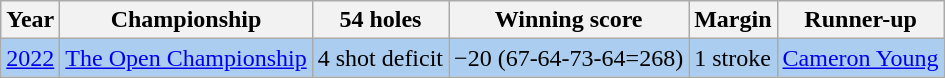<table class="wikitable">
<tr>
<th>Year</th>
<th>Championship</th>
<th>54 holes</th>
<th>Winning score</th>
<th>Margin</th>
<th>Runner-up</th>
</tr>
<tr style="background:#ABCDEF;">
<td><a href='#'>2022</a></td>
<td><a href='#'>The Open Championship</a></td>
<td>4 shot deficit</td>
<td>−20 (67-64-73-64=268)</td>
<td>1 stroke</td>
<td> <a href='#'>Cameron Young</a></td>
</tr>
</table>
